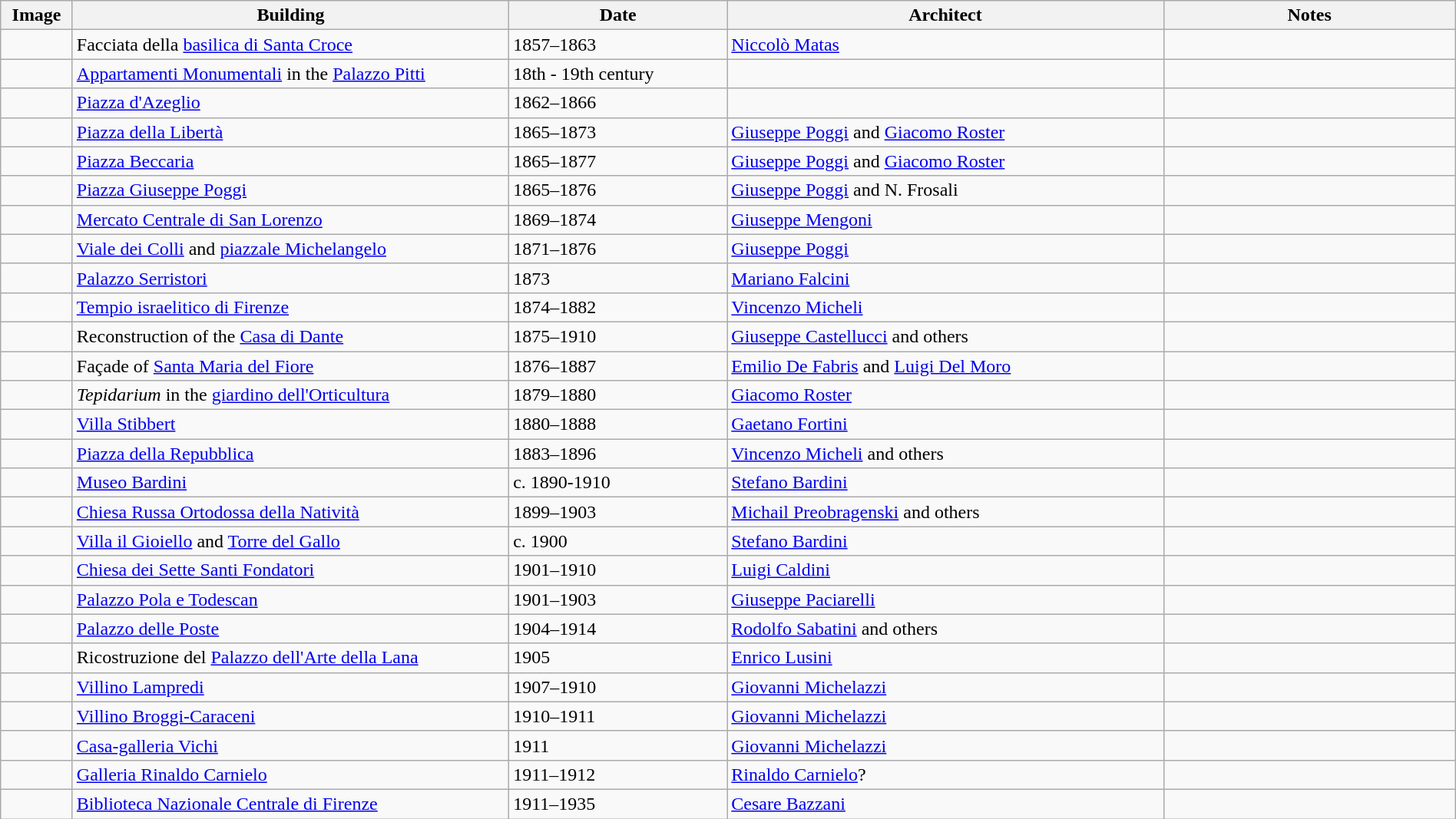<table class="wikitable" width="100%">
<tr>
<th style="width:55px">Image</th>
<th style="width:30%">Building</th>
<th style="width:15%">Date</th>
<th style="width:30%">Architect</th>
<th>Notes</th>
</tr>
<tr>
<td></td>
<td>Facciata della <a href='#'>basilica di Santa Croce</a></td>
<td>1857–1863</td>
<td><a href='#'>Niccolò Matas</a></td>
<td></td>
</tr>
<tr>
<td></td>
<td><a href='#'>Appartamenti Monumentali</a> in the <a href='#'>Palazzo Pitti</a></td>
<td>18th - 19th century</td>
<td></td>
<td></td>
</tr>
<tr>
<td></td>
<td><a href='#'>Piazza d'Azeglio</a></td>
<td>1862–1866</td>
<td></td>
<td></td>
</tr>
<tr>
<td></td>
<td><a href='#'>Piazza della Libertà</a></td>
<td>1865–1873</td>
<td><a href='#'>Giuseppe Poggi</a> and <a href='#'>Giacomo Roster</a></td>
<td></td>
</tr>
<tr>
<td></td>
<td><a href='#'>Piazza Beccaria</a></td>
<td>1865–1877</td>
<td><a href='#'>Giuseppe Poggi</a> and <a href='#'>Giacomo Roster</a></td>
<td></td>
</tr>
<tr>
<td></td>
<td><a href='#'>Piazza Giuseppe Poggi</a></td>
<td>1865–1876</td>
<td><a href='#'>Giuseppe Poggi</a> and N. Frosali</td>
<td></td>
</tr>
<tr>
<td></td>
<td><a href='#'>Mercato Centrale di San Lorenzo</a></td>
<td>1869–1874</td>
<td><a href='#'>Giuseppe Mengoni</a></td>
<td></td>
</tr>
<tr>
<td></td>
<td><a href='#'>Viale dei Colli</a> and <a href='#'>piazzale Michelangelo</a></td>
<td>1871–1876</td>
<td><a href='#'>Giuseppe Poggi</a></td>
<td></td>
</tr>
<tr>
<td></td>
<td><a href='#'>Palazzo Serristori</a></td>
<td>1873</td>
<td><a href='#'>Mariano Falcini</a></td>
<td></td>
</tr>
<tr>
<td></td>
<td><a href='#'>Tempio israelitico di Firenze</a></td>
<td>1874–1882</td>
<td><a href='#'>Vincenzo Micheli</a></td>
<td></td>
</tr>
<tr>
<td></td>
<td>Reconstruction of the <a href='#'>Casa di Dante</a></td>
<td>1875–1910</td>
<td><a href='#'>Giuseppe Castellucci</a> and others</td>
<td></td>
</tr>
<tr>
<td></td>
<td>Façade of <a href='#'>Santa Maria del Fiore</a></td>
<td>1876–1887</td>
<td><a href='#'>Emilio De Fabris</a> and <a href='#'>Luigi Del Moro</a></td>
<td></td>
</tr>
<tr>
<td></td>
<td><em>Tepidarium</em> in the <a href='#'>giardino dell'Orticultura</a></td>
<td>1879–1880</td>
<td><a href='#'>Giacomo Roster</a></td>
<td></td>
</tr>
<tr>
<td></td>
<td><a href='#'>Villa Stibbert</a></td>
<td>1880–1888</td>
<td><a href='#'>Gaetano Fortini</a></td>
<td></td>
</tr>
<tr>
<td></td>
<td><a href='#'>Piazza della Repubblica</a></td>
<td>1883–1896</td>
<td><a href='#'>Vincenzo Micheli</a> and others</td>
<td></td>
</tr>
<tr>
<td></td>
<td><a href='#'>Museo Bardini</a></td>
<td>c. 1890-1910</td>
<td><a href='#'>Stefano Bardini</a></td>
<td></td>
</tr>
<tr>
<td></td>
<td><a href='#'>Chiesa Russa Ortodossa della Natività</a></td>
<td>1899–1903</td>
<td><a href='#'>Michail Preobragenski</a> and others</td>
<td></td>
</tr>
<tr>
<td></td>
<td><a href='#'>Villa il Gioiello</a> and <a href='#'>Torre del Gallo</a></td>
<td>c. 1900</td>
<td><a href='#'>Stefano Bardini</a></td>
<td></td>
</tr>
<tr>
<td></td>
<td><a href='#'>Chiesa dei Sette Santi Fondatori</a></td>
<td>1901–1910</td>
<td><a href='#'>Luigi Caldini</a></td>
<td></td>
</tr>
<tr>
<td></td>
<td><a href='#'>Palazzo Pola e Todescan</a></td>
<td>1901–1903</td>
<td><a href='#'>Giuseppe Paciarelli</a></td>
<td></td>
</tr>
<tr>
<td></td>
<td><a href='#'>Palazzo delle Poste</a></td>
<td>1904–1914</td>
<td><a href='#'>Rodolfo Sabatini</a> and others</td>
<td></td>
</tr>
<tr>
<td></td>
<td>Ricostruzione del <a href='#'>Palazzo dell'Arte della Lana</a></td>
<td>1905</td>
<td><a href='#'>Enrico Lusini</a></td>
<td></td>
</tr>
<tr>
<td></td>
<td><a href='#'>Villino Lampredi</a></td>
<td>1907–1910</td>
<td><a href='#'>Giovanni Michelazzi</a></td>
<td></td>
</tr>
<tr>
<td></td>
<td><a href='#'>Villino Broggi-Caraceni</a></td>
<td>1910–1911</td>
<td><a href='#'>Giovanni Michelazzi</a></td>
<td></td>
</tr>
<tr>
<td></td>
<td><a href='#'>Casa-galleria Vichi</a></td>
<td>1911</td>
<td><a href='#'>Giovanni Michelazzi</a></td>
<td></td>
</tr>
<tr>
<td></td>
<td><a href='#'>Galleria Rinaldo Carnielo</a></td>
<td>1911–1912</td>
<td><a href='#'>Rinaldo Carnielo</a>?</td>
<td></td>
</tr>
<tr>
<td></td>
<td><a href='#'>Biblioteca Nazionale Centrale di Firenze</a></td>
<td>1911–1935</td>
<td><a href='#'>Cesare Bazzani</a></td>
<td></td>
</tr>
</table>
